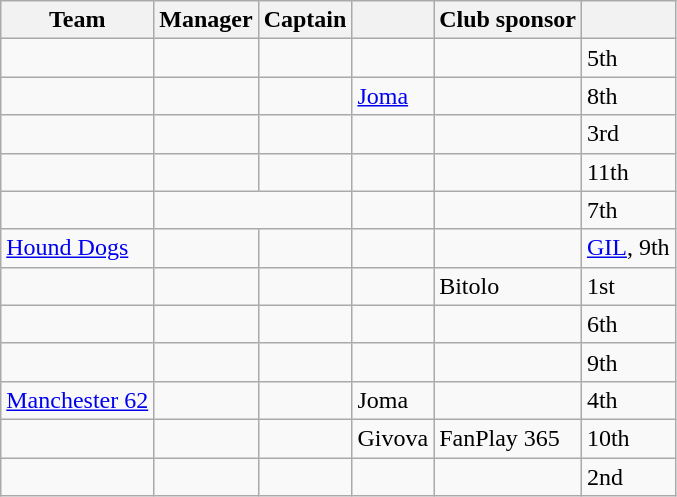<table class="wikitable sortable" style="text-align: left;">
<tr>
<th>Team</th>
<th>Manager</th>
<th>Captain</th>
<th></th>
<th>Club sponsor</th>
<th></th>
</tr>
<tr>
<td></td>
<td></td>
<td></td>
<td></td>
<td></td>
<td>5th</td>
</tr>
<tr>
<td></td>
<td></td>
<td></td>
<td><a href='#'>Joma</a></td>
<td></td>
<td>8th</td>
</tr>
<tr>
<td></td>
<td></td>
<td></td>
<td></td>
<td></td>
<td>3rd</td>
</tr>
<tr>
<td></td>
<td></td>
<td></td>
<td></td>
<td></td>
<td>11th</td>
</tr>
<tr>
<td></td>
<td colspan=2 align=center></td>
<td></td>
<td></td>
<td>7th</td>
</tr>
<tr>
<td {{nowrap><a href='#'>Hound Dogs</a></td>
<td></td>
<td></td>
<td></td>
<td></td>
<td><a href='#'>GIL</a>, 9th</td>
</tr>
<tr>
<td></td>
<td></td>
<td></td>
<td></td>
<td>Bitolo</td>
<td>1st</td>
</tr>
<tr>
<td></td>
<td></td>
<td></td>
<td></td>
<td></td>
<td>6th</td>
</tr>
<tr>
<td></td>
<td></td>
<td></td>
<td></td>
<td></td>
<td>9th</td>
</tr>
<tr>
<td><a href='#'>Manchester 62</a></td>
<td></td>
<td></td>
<td>Joma</td>
<td></td>
<td>4th</td>
</tr>
<tr>
<td></td>
<td></td>
<td></td>
<td>Givova</td>
<td>FanPlay 365</td>
<td>10th</td>
</tr>
<tr>
<td></td>
<td></td>
<td></td>
<td></td>
<td></td>
<td>2nd</td>
</tr>
</table>
